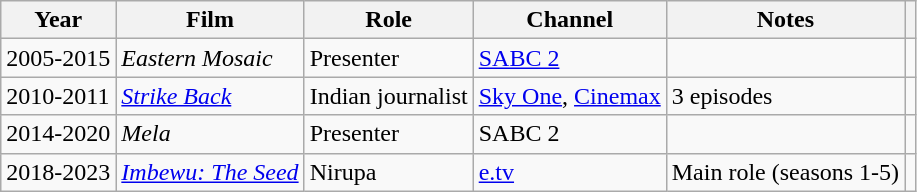<table class="wikitable sortable">
<tr>
<th>Year</th>
<th>Film</th>
<th>Role</th>
<th>Channel</th>
<th>Notes</th>
<th scope="col" class="unsortable"></th>
</tr>
<tr>
<td>2005-2015</td>
<td><em>Eastern Mosaic</em></td>
<td>Presenter</td>
<td><a href='#'>SABC 2</a></td>
<td></td>
<td style="text-align: center;"></td>
</tr>
<tr>
<td>2010-2011</td>
<td><em><a href='#'>Strike Back</a></em></td>
<td>Indian journalist</td>
<td><a href='#'>Sky One</a>, <a href='#'>Cinemax</a></td>
<td>3 episodes</td>
<td style="text-align: center;"></td>
</tr>
<tr>
<td>2014-2020</td>
<td><em>Mela</em></td>
<td>Presenter</td>
<td>SABC 2</td>
<td></td>
<td style="text-align: center;"></td>
</tr>
<tr>
<td>2018-2023</td>
<td><em><a href='#'>Imbewu: The Seed</a></em></td>
<td>Nirupa</td>
<td><a href='#'>e.tv</a></td>
<td>Main role (seasons 1-5)</td>
<td style="text-align: center;"></td>
</tr>
</table>
